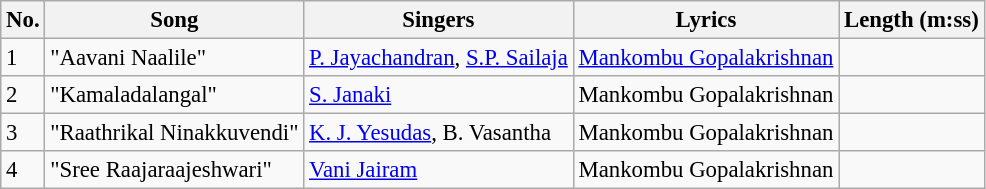<table class="wikitable" style="font-size:95%;">
<tr>
<th>No.</th>
<th>Song</th>
<th>Singers</th>
<th>Lyrics</th>
<th>Length (m:ss)</th>
</tr>
<tr>
<td>1</td>
<td>"Aavani Naalile"</td>
<td><a href='#'>P. Jayachandran</a>, <a href='#'>S.P. Sailaja</a></td>
<td><a href='#'>Mankombu Gopalakrishnan</a></td>
<td></td>
</tr>
<tr>
<td>2</td>
<td>"Kamaladalangal"</td>
<td><a href='#'>S. Janaki</a></td>
<td>Mankombu Gopalakrishnan</td>
<td></td>
</tr>
<tr>
<td>3</td>
<td>"Raathrikal Ninakkuvendi"</td>
<td><a href='#'>K. J. Yesudas</a>, B. Vasantha</td>
<td>Mankombu Gopalakrishnan</td>
<td></td>
</tr>
<tr>
<td>4</td>
<td>"Sree Raajaraajeshwari"</td>
<td><a href='#'>Vani Jairam</a></td>
<td>Mankombu Gopalakrishnan</td>
<td></td>
</tr>
</table>
